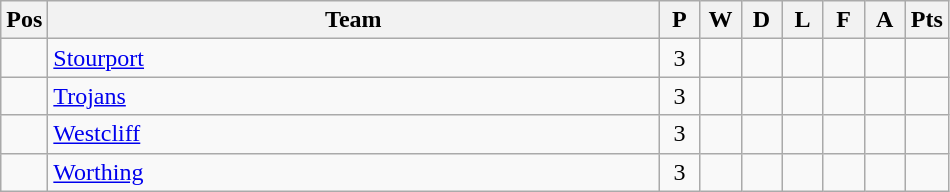<table class="wikitable" style="font-size: 100%">
<tr>
<th width=20>Pos</th>
<th width=400>Team</th>
<th width=20>P</th>
<th width=20>W</th>
<th width=20>D</th>
<th width=20>L</th>
<th width=20>F</th>
<th width=20>A</th>
<th width=20>Pts</th>
</tr>
<tr align=center>
<td></td>
<td align="left"><a href='#'>Stourport</a></td>
<td>3</td>
<td></td>
<td></td>
<td></td>
<td></td>
<td></td>
<td></td>
</tr>
<tr align=center>
<td></td>
<td align="left"><a href='#'>Trojans</a></td>
<td>3</td>
<td></td>
<td></td>
<td></td>
<td></td>
<td></td>
<td></td>
</tr>
<tr align=center>
<td></td>
<td align="left"><a href='#'>Westcliff</a></td>
<td>3</td>
<td></td>
<td></td>
<td></td>
<td></td>
<td></td>
<td></td>
</tr>
<tr align=center>
<td></td>
<td align="left"><a href='#'>Worthing</a></td>
<td>3</td>
<td></td>
<td></td>
<td></td>
<td></td>
<td></td>
<td></td>
</tr>
</table>
